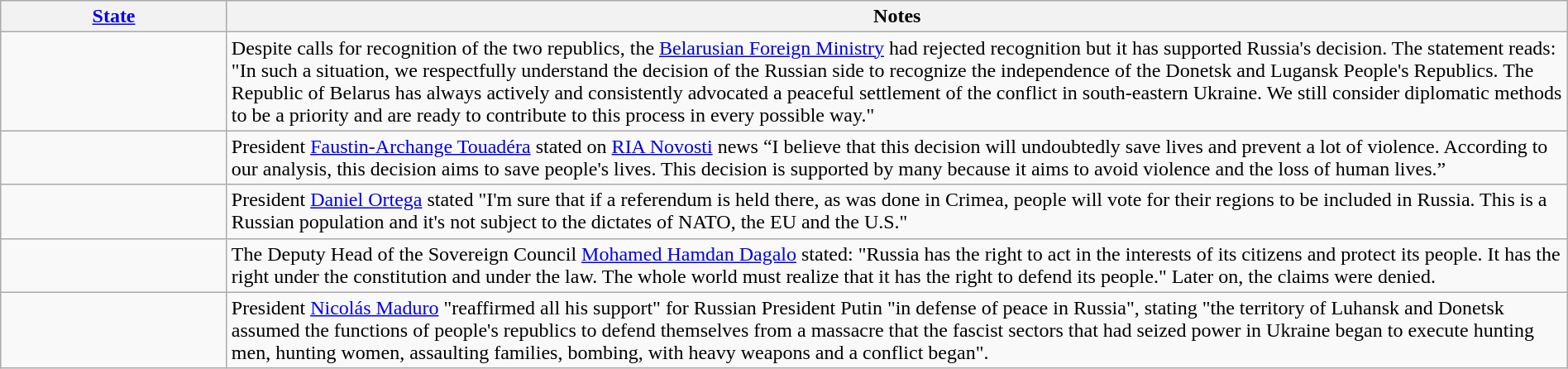<table class="wikitable sortable" align=center width=100%>
<tr>
<th width="175px"><a href='#'>State</a></th>
<th class="unsortable">Notes</th>
</tr>
<tr>
<td></td>
<td>Despite calls for recognition of the two republics, the <a href='#'>Belarusian Foreign Ministry</a> had rejected recognition but it has supported Russia's decision. The statement reads: "In such a situation, we respectfully understand the decision of the Russian side to recognize the independence of the Donetsk and Lugansk People's Republics. The Republic of Belarus has always actively and consistently advocated a peaceful settlement of the conflict in south-eastern Ukraine. We still consider diplomatic methods to be a priority and are ready to contribute to this process in every possible way."</td>
</tr>
<tr>
<td></td>
<td>President <a href='#'>Faustin-Archange Touadéra</a> stated on <a href='#'>RIA Novosti</a> news “I believe that this decision will undoubtedly save lives and prevent a lot of violence. According to our analysis, this decision aims to save people's lives. This decision is supported by many because it aims to avoid violence and the loss of human lives.”</td>
</tr>
<tr>
<td></td>
<td>President <a href='#'>Daniel Ortega</a> stated "I'm sure that if a referendum is held there, as was done in Crimea, people will vote for their regions to be included in Russia. This is a Russian population and it's not subject to the dictates of NATO, the EU and the U.S."</td>
</tr>
<tr>
<td></td>
<td>The Deputy Head of the Sovereign Council <a href='#'>Mohamed Hamdan Dagalo</a> stated: "Russia has the right to act in the interests of its citizens and protect its people. It has the right under the constitution and under the law. The whole world must realize that it has the right to defend its people." Later on, the claims were denied.</td>
</tr>
<tr>
<td></td>
<td>President <a href='#'>Nicolás Maduro</a> "reaffirmed all his support" for Russian President Putin "in defense of peace in Russia", stating "the territory of Luhansk and Donetsk assumed the functions of people's republics to defend themselves from a massacre that the fascist sectors that had seized power in Ukraine began to execute hunting men, hunting women, assaulting families, bombing, with heavy weapons and a conflict began".</td>
</tr>
</table>
